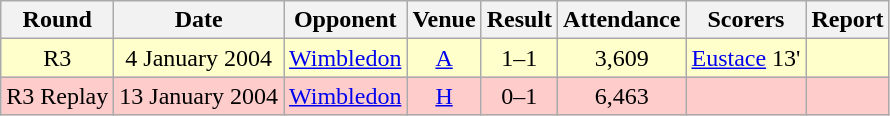<table class="wikitable" style="font-size:100%; text-align:center">
<tr>
<th>Round</th>
<th>Date</th>
<th>Opponent</th>
<th>Venue</th>
<th>Result</th>
<th>Attendance</th>
<th>Scorers</th>
<th>Report</th>
</tr>
<tr style="background-color: #FFFFCC;">
<td>R3</td>
<td>4 January 2004</td>
<td><a href='#'>Wimbledon</a></td>
<td><a href='#'>A</a></td>
<td>1–1</td>
<td>3,609</td>
<td><a href='#'>Eustace</a> 13'</td>
<td></td>
</tr>
<tr style="background-color: #FFCCCC;">
<td>R3 Replay</td>
<td>13 January 2004</td>
<td><a href='#'>Wimbledon</a></td>
<td><a href='#'>H</a></td>
<td>0–1</td>
<td>6,463</td>
<td></td>
<td></td>
</tr>
</table>
